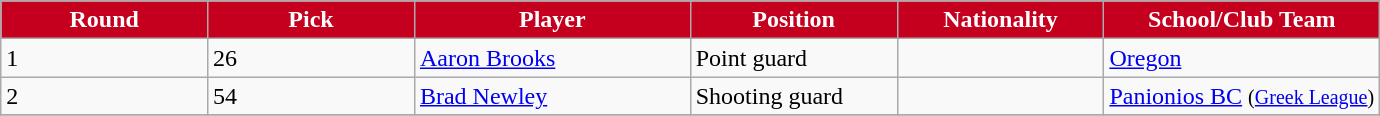<table class="wikitable sortable sortable">
<tr>
<th style="background:#c5001e;color:white" width="15%">Round</th>
<th style="background:#c5001e;color:white" width="15%">Pick</th>
<th style="background:#c5001e;color:white" width="20%">Player</th>
<th style="background:#c5001e;color:white" width="15%">Position</th>
<th style="background:#c5001e;color:white" width="15%">Nationality</th>
<th style="background:#c5001e;color:white" width="20%">School/Club Team</th>
</tr>
<tr>
<td>1</td>
<td>26</td>
<td><a href='#'>Aaron Brooks</a></td>
<td>Point guard</td>
<td></td>
<td><a href='#'>Oregon</a></td>
</tr>
<tr>
<td>2</td>
<td>54</td>
<td><a href='#'>Brad Newley</a></td>
<td>Shooting guard</td>
<td></td>
<td><a href='#'>Panionios BC</a> <small>(<a href='#'>Greek League</a>)</small></td>
</tr>
<tr>
</tr>
</table>
